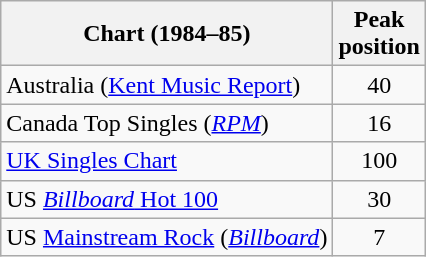<table class="wikitable sortable" style="text-align:center;">
<tr>
<th>Chart (1984–85)</th>
<th>Peak<br>position</th>
</tr>
<tr>
<td align="left">Australia (<a href='#'>Kent Music Report</a>)</td>
<td>40</td>
</tr>
<tr>
<td align="left">Canada Top Singles (<em><a href='#'>RPM</a></em>)</td>
<td>16</td>
</tr>
<tr>
<td align="left"><a href='#'>UK Singles Chart</a></td>
<td>100</td>
</tr>
<tr>
<td align="left">US <a href='#'><em>Billboard</em> Hot 100</a></td>
<td>30</td>
</tr>
<tr>
<td align="left">US <a href='#'>Mainstream Rock</a> (<a href='#'><em>Billboard</em></a>)</td>
<td>7</td>
</tr>
</table>
